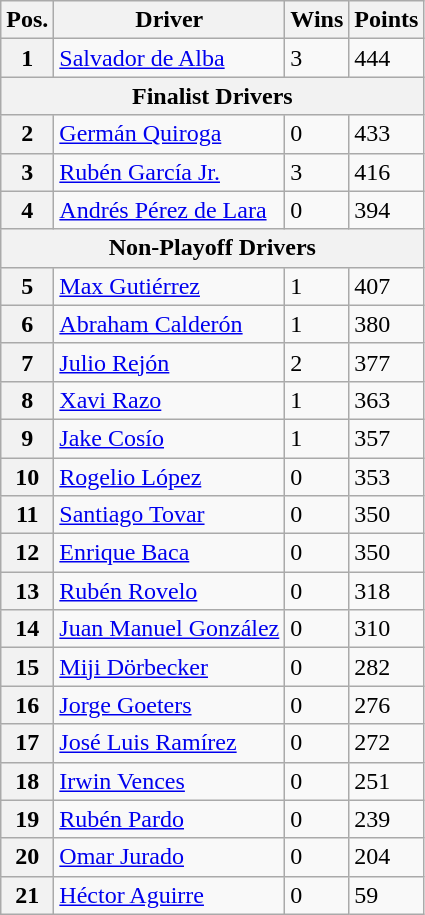<table class="wikitable">
<tr>
<th>Pos.</th>
<th>Driver</th>
<th>Wins</th>
<th>Points</th>
</tr>
<tr>
<th>1</th>
<td><a href='#'>Salvador de Alba</a></td>
<td>3</td>
<td>444</td>
</tr>
<tr>
<th colspan="4">Finalist Drivers</th>
</tr>
<tr>
<th>2</th>
<td><a href='#'>Germán Quiroga</a></td>
<td>0</td>
<td>433</td>
</tr>
<tr>
<th>3</th>
<td><a href='#'>Rubén García Jr.</a></td>
<td>3</td>
<td>416</td>
</tr>
<tr>
<th>4</th>
<td><a href='#'>Andrés Pérez de Lara</a></td>
<td>0</td>
<td>394</td>
</tr>
<tr>
<th colspan="4">Non-Playoff Drivers</th>
</tr>
<tr>
<th>5</th>
<td><a href='#'>Max Gutiérrez</a></td>
<td>1</td>
<td>407</td>
</tr>
<tr>
<th>6</th>
<td><a href='#'>Abraham Calderón</a></td>
<td>1</td>
<td>380</td>
</tr>
<tr>
<th>7</th>
<td><a href='#'>Julio Rejón</a></td>
<td>2</td>
<td>377</td>
</tr>
<tr>
<th>8</th>
<td><a href='#'>Xavi Razo</a></td>
<td>1</td>
<td>363</td>
</tr>
<tr>
<th>9</th>
<td><a href='#'>Jake Cosío</a></td>
<td>1</td>
<td>357</td>
</tr>
<tr>
<th>10</th>
<td><a href='#'>Rogelio López</a></td>
<td>0</td>
<td>353</td>
</tr>
<tr>
<th>11</th>
<td><a href='#'>Santiago Tovar</a></td>
<td>0</td>
<td>350</td>
</tr>
<tr>
<th>12</th>
<td><a href='#'>Enrique Baca</a></td>
<td>0</td>
<td>350</td>
</tr>
<tr>
<th>13</th>
<td><a href='#'>Rubén Rovelo</a></td>
<td>0</td>
<td>318</td>
</tr>
<tr>
<th>14</th>
<td><a href='#'>Juan Manuel González</a></td>
<td>0</td>
<td>310</td>
</tr>
<tr>
<th>15</th>
<td><a href='#'>Miji Dörbecker</a></td>
<td>0</td>
<td>282</td>
</tr>
<tr>
<th>16</th>
<td><a href='#'>Jorge Goeters</a></td>
<td>0</td>
<td>276</td>
</tr>
<tr>
<th>17</th>
<td><a href='#'>José Luis Ramírez</a></td>
<td>0</td>
<td>272</td>
</tr>
<tr>
<th>18</th>
<td><a href='#'>Irwin Vences</a></td>
<td>0</td>
<td>251</td>
</tr>
<tr>
<th>19</th>
<td><a href='#'>Rubén Pardo</a></td>
<td>0</td>
<td>239</td>
</tr>
<tr>
<th>20</th>
<td><a href='#'>Omar Jurado</a></td>
<td>0</td>
<td>204</td>
</tr>
<tr>
<th>21</th>
<td><a href='#'>Héctor Aguirre</a></td>
<td>0</td>
<td>59</td>
</tr>
</table>
